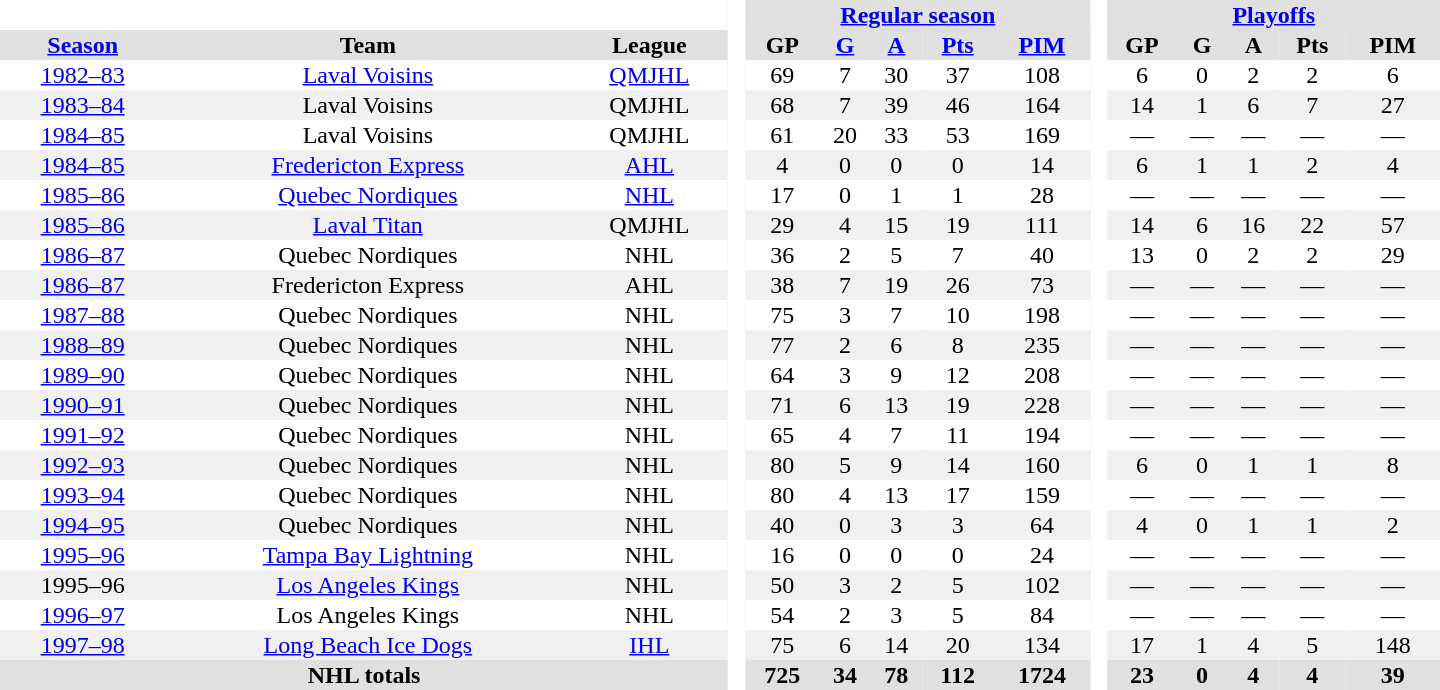<table border="0" cellpadding="1" cellspacing="0" style="text-align:center; width:60em;">
<tr style="background:#e0e0e0;">
<th colspan="3"  bgcolor="#ffffff"> </th>
<th rowspan="99" bgcolor="#ffffff"> </th>
<th colspan="5"><a href='#'>Regular season</a></th>
<th rowspan="99" bgcolor="#ffffff"> </th>
<th colspan="5"><a href='#'>Playoffs</a></th>
</tr>
<tr style="background:#e0e0e0;">
<th><a href='#'>Season</a></th>
<th>Team</th>
<th>League</th>
<th>GP</th>
<th><a href='#'>G</a></th>
<th><a href='#'>A</a></th>
<th><a href='#'>Pts</a></th>
<th><a href='#'>PIM</a></th>
<th>GP</th>
<th>G</th>
<th>A</th>
<th>Pts</th>
<th>PIM</th>
</tr>
<tr>
<td><a href='#'>1982–83</a></td>
<td><a href='#'>Laval Voisins</a></td>
<td><a href='#'>QMJHL</a></td>
<td>69</td>
<td>7</td>
<td>30</td>
<td>37</td>
<td>108</td>
<td>6</td>
<td>0</td>
<td>2</td>
<td>2</td>
<td>6</td>
</tr>
<tr style="background:#f0f0f0;">
<td><a href='#'>1983–84</a></td>
<td>Laval Voisins</td>
<td>QMJHL</td>
<td>68</td>
<td>7</td>
<td>39</td>
<td>46</td>
<td>164</td>
<td>14</td>
<td>1</td>
<td>6</td>
<td>7</td>
<td>27</td>
</tr>
<tr>
<td><a href='#'>1984–85</a></td>
<td>Laval Voisins</td>
<td>QMJHL</td>
<td>61</td>
<td>20</td>
<td>33</td>
<td>53</td>
<td>169</td>
<td>—</td>
<td>—</td>
<td>—</td>
<td>—</td>
<td>—</td>
</tr>
<tr style="background:#f0f0f0;">
<td><a href='#'>1984–85</a></td>
<td><a href='#'>Fredericton Express</a></td>
<td><a href='#'>AHL</a></td>
<td>4</td>
<td>0</td>
<td>0</td>
<td>0</td>
<td>14</td>
<td>6</td>
<td>1</td>
<td>1</td>
<td>2</td>
<td>4</td>
</tr>
<tr>
<td><a href='#'>1985–86</a></td>
<td><a href='#'>Quebec Nordiques</a></td>
<td><a href='#'>NHL</a></td>
<td>17</td>
<td>0</td>
<td>1</td>
<td>1</td>
<td>28</td>
<td>—</td>
<td>—</td>
<td>—</td>
<td>—</td>
<td>—</td>
</tr>
<tr style="background:#f0f0f0;">
<td><a href='#'>1985–86</a></td>
<td><a href='#'>Laval Titan</a></td>
<td>QMJHL</td>
<td>29</td>
<td>4</td>
<td>15</td>
<td>19</td>
<td>111</td>
<td>14</td>
<td>6</td>
<td>16</td>
<td>22</td>
<td>57</td>
</tr>
<tr>
<td><a href='#'>1986–87</a></td>
<td>Quebec Nordiques</td>
<td>NHL</td>
<td>36</td>
<td>2</td>
<td>5</td>
<td>7</td>
<td>40</td>
<td>13</td>
<td>0</td>
<td>2</td>
<td>2</td>
<td>29</td>
</tr>
<tr style="background:#f0f0f0;">
<td><a href='#'>1986–87</a></td>
<td>Fredericton Express</td>
<td>AHL</td>
<td>38</td>
<td>7</td>
<td>19</td>
<td>26</td>
<td>73</td>
<td>—</td>
<td>—</td>
<td>—</td>
<td>—</td>
<td>—</td>
</tr>
<tr>
<td><a href='#'>1987–88</a></td>
<td>Quebec Nordiques</td>
<td>NHL</td>
<td>75</td>
<td>3</td>
<td>7</td>
<td>10</td>
<td>198</td>
<td>—</td>
<td>—</td>
<td>—</td>
<td>—</td>
<td>—</td>
</tr>
<tr style="background:#f0f0f0;">
<td><a href='#'>1988–89</a></td>
<td>Quebec Nordiques</td>
<td>NHL</td>
<td>77</td>
<td>2</td>
<td>6</td>
<td>8</td>
<td>235</td>
<td>—</td>
<td>—</td>
<td>—</td>
<td>—</td>
<td>—</td>
</tr>
<tr>
<td><a href='#'>1989–90</a></td>
<td>Quebec Nordiques</td>
<td>NHL</td>
<td>64</td>
<td>3</td>
<td>9</td>
<td>12</td>
<td>208</td>
<td>—</td>
<td>—</td>
<td>—</td>
<td>—</td>
<td>—</td>
</tr>
<tr style="background:#f0f0f0;">
<td><a href='#'>1990–91</a></td>
<td>Quebec Nordiques</td>
<td>NHL</td>
<td>71</td>
<td>6</td>
<td>13</td>
<td>19</td>
<td>228</td>
<td>—</td>
<td>—</td>
<td>—</td>
<td>—</td>
<td>—</td>
</tr>
<tr>
<td><a href='#'>1991–92</a></td>
<td>Quebec Nordiques</td>
<td>NHL</td>
<td>65</td>
<td>4</td>
<td>7</td>
<td>11</td>
<td>194</td>
<td>—</td>
<td>—</td>
<td>—</td>
<td>—</td>
<td>—</td>
</tr>
<tr style="background:#f0f0f0;">
<td><a href='#'>1992–93</a></td>
<td>Quebec Nordiques</td>
<td>NHL</td>
<td>80</td>
<td>5</td>
<td>9</td>
<td>14</td>
<td>160</td>
<td>6</td>
<td>0</td>
<td>1</td>
<td>1</td>
<td>8</td>
</tr>
<tr>
<td><a href='#'>1993–94</a></td>
<td>Quebec Nordiques</td>
<td>NHL</td>
<td>80</td>
<td>4</td>
<td>13</td>
<td>17</td>
<td>159</td>
<td>—</td>
<td>—</td>
<td>—</td>
<td>—</td>
<td>—</td>
</tr>
<tr style="background:#f0f0f0;">
<td><a href='#'>1994–95</a></td>
<td>Quebec Nordiques</td>
<td>NHL</td>
<td>40</td>
<td>0</td>
<td>3</td>
<td>3</td>
<td>64</td>
<td>4</td>
<td>0</td>
<td>1</td>
<td>1</td>
<td>2</td>
</tr>
<tr>
<td><a href='#'>1995–96</a></td>
<td><a href='#'>Tampa Bay Lightning</a></td>
<td>NHL</td>
<td>16</td>
<td>0</td>
<td>0</td>
<td>0</td>
<td>24</td>
<td>—</td>
<td>—</td>
<td>—</td>
<td>—</td>
<td>—</td>
</tr>
<tr style="background:#f0f0f0;">
<td>1995–96</td>
<td><a href='#'>Los Angeles Kings</a></td>
<td>NHL</td>
<td>50</td>
<td>3</td>
<td>2</td>
<td>5</td>
<td>102</td>
<td>—</td>
<td>—</td>
<td>—</td>
<td>—</td>
<td>—</td>
</tr>
<tr>
<td><a href='#'>1996–97</a></td>
<td>Los Angeles Kings</td>
<td>NHL</td>
<td>54</td>
<td>2</td>
<td>3</td>
<td>5</td>
<td>84</td>
<td>—</td>
<td>—</td>
<td>—</td>
<td>—</td>
<td>—</td>
</tr>
<tr style="background:#f0f0f0;">
<td><a href='#'>1997–98</a></td>
<td><a href='#'>Long Beach Ice Dogs</a></td>
<td><a href='#'>IHL</a></td>
<td>75</td>
<td>6</td>
<td>14</td>
<td>20</td>
<td>134</td>
<td>17</td>
<td>1</td>
<td>4</td>
<td>5</td>
<td>148</td>
</tr>
<tr style="background:#e0e0e0;">
<th colspan="3">NHL totals</th>
<th>725</th>
<th>34</th>
<th>78</th>
<th>112</th>
<th>1724</th>
<th>23</th>
<th>0</th>
<th>4</th>
<th>4</th>
<th>39</th>
</tr>
</table>
